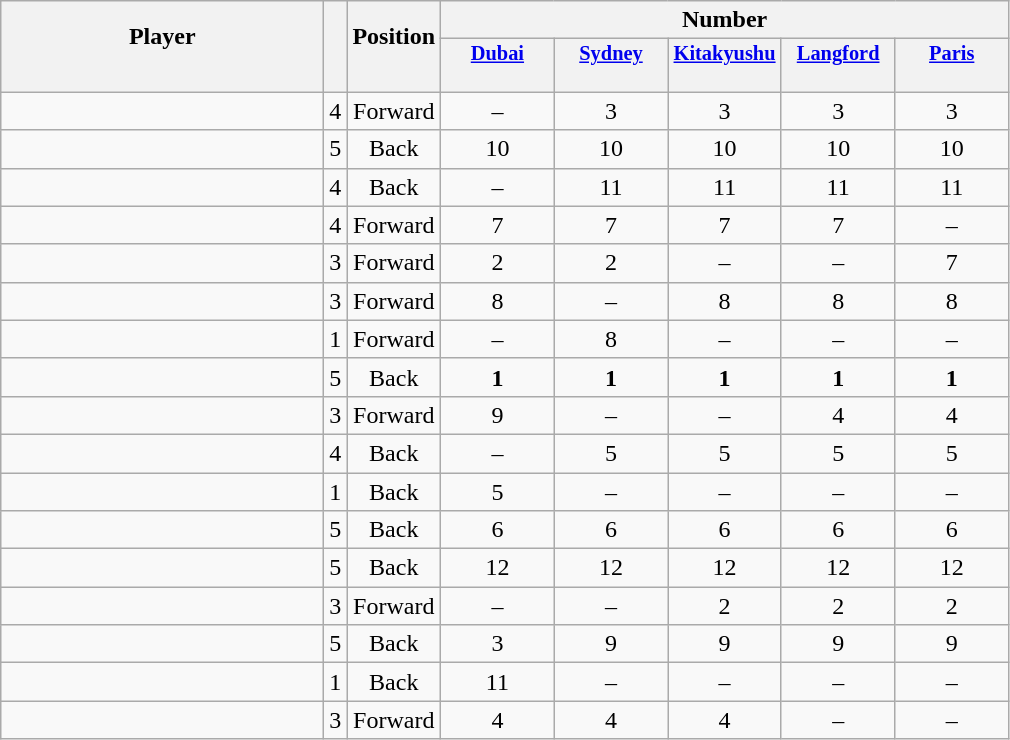<table class="wikitable sortable" style="text-align:center;">
<tr>
<th rowspan="2" style="border-bottom:0; width:13em;">Player</th>
<th rowspan="2" style="border-bottom:0;"></th>
<th rowspan="2" style="border-bottom:0;">Position</th>
<th colspan=5>Number</th>
</tr>
<tr>
<th style="vertical-align:top; width:5.2em; border-bottom:0; padding:2px; font-size:85%;"><a href='#'>Dubai</a></th>
<th style="vertical-align:top; width:5.2em; border-bottom:0; padding:2px; font-size:85%;"><a href='#'>Sydney</a></th>
<th style="vertical-align:top; width:5.2em; border-bottom:0; padding:2px; font-size:85%;"><a href='#'>Kitakyushu</a></th>
<th style="vertical-align:top; width:5.2em; border-bottom:0; padding:2px; font-size:85%;"><a href='#'>Langford</a></th>
<th style="vertical-align:top; width:5.2em; border-bottom:0; padding:2px; font-size:85%;"><a href='#'>Paris</a></th>
</tr>
<tr style="line-height:8px;">
<th style="border-top:0;"> </th>
<th style="border-top:0;"></th>
<th style="border-top:0;"></th>
<th data-sort-type="number" style="border-top:0;"></th>
<th data-sort-type="number" style="border-top:0;"></th>
<th data-sort-type="number" style="border-top:0;"></th>
<th data-sort-type="number" style="border-top:0;"></th>
<th data-sort-type="number" style="border-top:0;"></th>
</tr>
<tr>
<td align=left></td>
<td>4</td>
<td>Forward</td>
<td>–</td>
<td>3</td>
<td>3</td>
<td>3</td>
<td>3</td>
</tr>
<tr>
<td align=left></td>
<td>5</td>
<td>Back</td>
<td>10</td>
<td>10</td>
<td>10</td>
<td>10</td>
<td>10</td>
</tr>
<tr>
<td align=left></td>
<td>4</td>
<td>Back</td>
<td>–</td>
<td>11</td>
<td>11</td>
<td>11</td>
<td>11</td>
</tr>
<tr>
<td align=left></td>
<td>4</td>
<td>Forward</td>
<td>7</td>
<td>7</td>
<td>7</td>
<td>7</td>
<td>–</td>
</tr>
<tr>
<td align=left></td>
<td>3</td>
<td>Forward</td>
<td>2</td>
<td>2</td>
<td>–</td>
<td>–</td>
<td>7</td>
</tr>
<tr>
<td align=left></td>
<td>3</td>
<td>Forward</td>
<td>8</td>
<td>–</td>
<td>8</td>
<td>8</td>
<td>8</td>
</tr>
<tr>
<td align=left></td>
<td>1</td>
<td>Forward</td>
<td>–</td>
<td>8</td>
<td>–</td>
<td>–</td>
<td>–</td>
</tr>
<tr>
<td align=left></td>
<td>5</td>
<td>Back</td>
<td><strong>1</strong></td>
<td><strong>1</strong></td>
<td><strong>1</strong></td>
<td><strong>1</strong></td>
<td><strong>1</strong></td>
</tr>
<tr>
<td align=left></td>
<td>3</td>
<td>Forward</td>
<td>9</td>
<td>–</td>
<td>–</td>
<td>4</td>
<td>4</td>
</tr>
<tr>
<td align=left></td>
<td>4</td>
<td>Back</td>
<td>–</td>
<td>5</td>
<td>5</td>
<td>5</td>
<td>5</td>
</tr>
<tr>
<td align=left></td>
<td>1</td>
<td>Back</td>
<td>5</td>
<td>–</td>
<td>–</td>
<td>–</td>
<td>–</td>
</tr>
<tr>
<td align=left></td>
<td>5</td>
<td>Back</td>
<td>6</td>
<td>6</td>
<td>6</td>
<td>6</td>
<td>6</td>
</tr>
<tr>
<td align=left></td>
<td>5</td>
<td>Back</td>
<td>12</td>
<td>12</td>
<td>12</td>
<td>12</td>
<td>12</td>
</tr>
<tr>
<td align=left></td>
<td>3</td>
<td>Forward</td>
<td>–</td>
<td>–</td>
<td>2</td>
<td>2</td>
<td>2</td>
</tr>
<tr>
<td align=left></td>
<td>5</td>
<td>Back</td>
<td>3</td>
<td>9</td>
<td>9</td>
<td>9</td>
<td>9</td>
</tr>
<tr>
<td align=left></td>
<td>1</td>
<td>Back</td>
<td>11</td>
<td>–</td>
<td>–</td>
<td>–</td>
<td>–</td>
</tr>
<tr>
<td align=left></td>
<td>3</td>
<td>Forward</td>
<td>4</td>
<td>4</td>
<td>4</td>
<td>–</td>
<td>–</td>
</tr>
</table>
